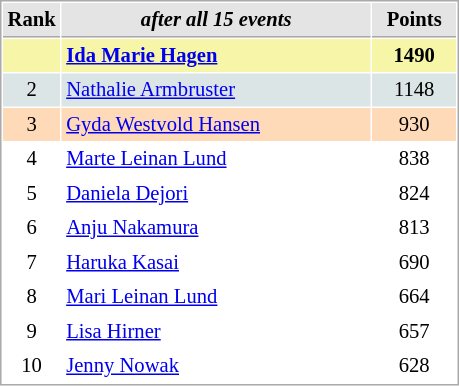<table cellspacing="1" cellpadding="3" style="border:1px solid #AAAAAA;font-size:86%">
<tr style="background-color: #E4E4E4;">
<th style="border-bottom:1px solid #AAAAAA; width: 10px;">Rank</th>
<th style="border-bottom:1px solid #AAAAAA; width: 200px;"><em>after all 15 events</em></th>
<th style="border-bottom:1px solid #AAAAAA; width: 50px;">Points</th>
</tr>
<tr style="background:#f7f6a8;">
<td align=center></td>
<td> <strong><a href='#'>Ida Marie Hagen</a></strong></td>
<td align=center><strong>1490</strong></td>
</tr>
<tr style="background:#dce5e5;">
<td align=center>2</td>
<td> <a href='#'>Nathalie Armbruster</a></td>
<td align=center>1148</td>
</tr>
<tr style="background:#ffdab9;">
<td align=center>3</td>
<td> <a href='#'>Gyda Westvold Hansen</a></td>
<td align=center>930</td>
</tr>
<tr>
<td align=center>4</td>
<td> <a href='#'>Marte Leinan Lund</a></td>
<td align=center>838</td>
</tr>
<tr>
<td align=center>5</td>
<td> <a href='#'>Daniela Dejori</a></td>
<td align=center>824</td>
</tr>
<tr>
<td align=center>6</td>
<td> <a href='#'>Anju Nakamura</a></td>
<td align=center>813</td>
</tr>
<tr>
<td align=center>7</td>
<td> <a href='#'>Haruka Kasai</a></td>
<td align=center>690</td>
</tr>
<tr>
<td align=center>8</td>
<td> <a href='#'>Mari Leinan Lund</a></td>
<td align=center>664</td>
</tr>
<tr>
<td align=center>9</td>
<td> <a href='#'>Lisa Hirner</a></td>
<td align=center>657</td>
</tr>
<tr>
<td align=center>10</td>
<td> <a href='#'>Jenny Nowak</a></td>
<td align=center>628</td>
</tr>
</table>
